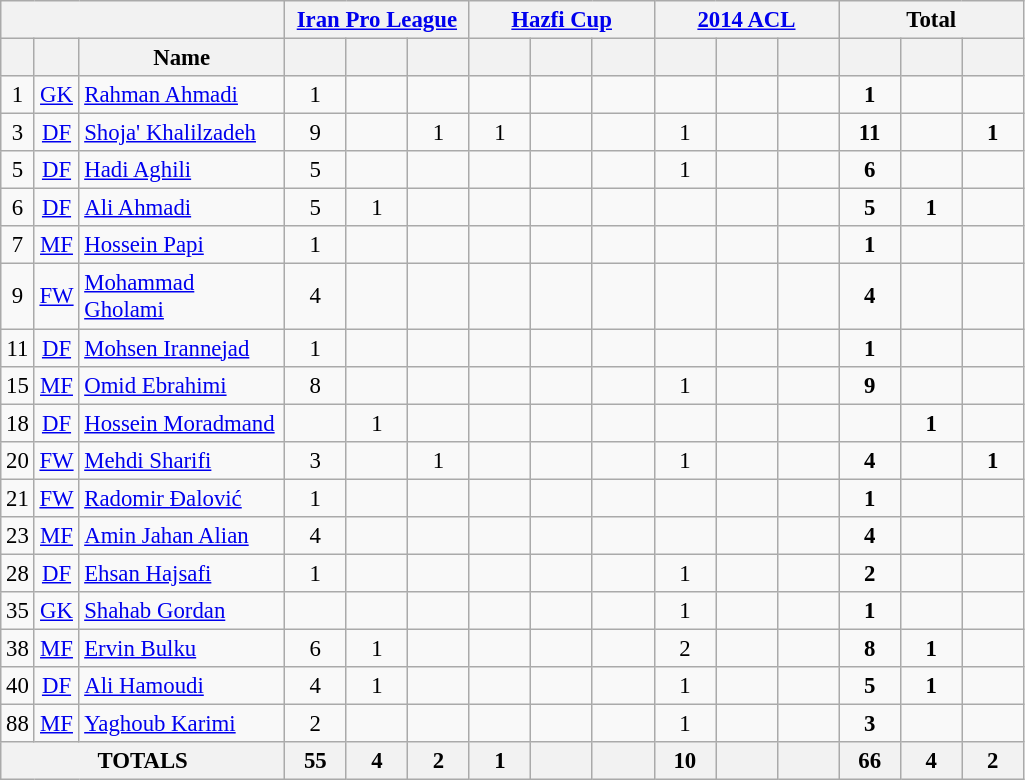<table class="wikitable sortable" style="font-size: 95%; text-align: center;">
<tr>
<th colspan=3></th>
<th colspan=3><strong><a href='#'>Iran Pro League</a></strong></th>
<th colspan=3><strong><a href='#'>Hazfi Cup</a></strong></th>
<th colspan=3><strong><a href='#'>2014 ACL</a></strong></th>
<th colspan=3>Total</th>
</tr>
<tr>
<th width=5></th>
<th width=5></th>
<th width=130>Name</th>
<th width=34></th>
<th width=34></th>
<th width=34></th>
<th width=34></th>
<th width=34></th>
<th width=34></th>
<th width=34></th>
<th width=34></th>
<th width=34></th>
<th width=34></th>
<th width=34></th>
<th width=34></th>
</tr>
<tr>
<td>1</td>
<td><a href='#'>GK</a></td>
<td align=left> <a href='#'>Rahman Ahmadi</a></td>
<td>1</td>
<td></td>
<td></td>
<td></td>
<td></td>
<td></td>
<td></td>
<td></td>
<td></td>
<td><strong>1</strong></td>
<td><strong> </strong></td>
<td><strong> </strong></td>
</tr>
<tr>
<td>3</td>
<td><a href='#'>DF</a></td>
<td align=left> <a href='#'>Shoja' Khalilzadeh</a></td>
<td>9</td>
<td></td>
<td>1</td>
<td>1</td>
<td></td>
<td></td>
<td>1</td>
<td></td>
<td></td>
<td><strong>11</strong></td>
<td><strong> </strong></td>
<td><strong>1</strong></td>
</tr>
<tr>
<td>5</td>
<td><a href='#'>DF</a></td>
<td align=left> <a href='#'>Hadi Aghili</a></td>
<td>5</td>
<td></td>
<td></td>
<td></td>
<td></td>
<td></td>
<td>1</td>
<td></td>
<td></td>
<td><strong>6</strong></td>
<td><strong> </strong></td>
<td><strong> </strong></td>
</tr>
<tr>
<td>6</td>
<td><a href='#'>DF</a></td>
<td align=left> <a href='#'>Ali Ahmadi</a></td>
<td>5</td>
<td>1</td>
<td></td>
<td></td>
<td></td>
<td></td>
<td></td>
<td></td>
<td></td>
<td><strong>5</strong></td>
<td><strong>1</strong></td>
<td><strong> </strong></td>
</tr>
<tr>
<td>7</td>
<td><a href='#'>MF</a></td>
<td align=left> <a href='#'>Hossein Papi</a></td>
<td>1</td>
<td></td>
<td></td>
<td></td>
<td></td>
<td></td>
<td></td>
<td></td>
<td></td>
<td><strong>1</strong></td>
<td><strong> </strong></td>
<td><strong> </strong></td>
</tr>
<tr>
<td>9</td>
<td><a href='#'>FW</a></td>
<td align=left> <a href='#'>Mohammad Gholami</a></td>
<td>4</td>
<td></td>
<td></td>
<td></td>
<td></td>
<td></td>
<td></td>
<td></td>
<td></td>
<td><strong>4</strong></td>
<td><strong> </strong></td>
<td><strong> </strong></td>
</tr>
<tr>
<td>11</td>
<td><a href='#'>DF</a></td>
<td align=left> <a href='#'>Mohsen Irannejad</a></td>
<td>1</td>
<td></td>
<td></td>
<td></td>
<td></td>
<td></td>
<td></td>
<td></td>
<td></td>
<td><strong>1</strong></td>
<td><strong> </strong></td>
<td><strong> </strong></td>
</tr>
<tr>
<td>15</td>
<td><a href='#'>MF</a></td>
<td align=left> <a href='#'>Omid Ebrahimi</a></td>
<td>8</td>
<td></td>
<td></td>
<td></td>
<td></td>
<td></td>
<td>1</td>
<td></td>
<td></td>
<td><strong>9</strong></td>
<td><strong> </strong></td>
<td><strong> </strong></td>
</tr>
<tr>
<td>18</td>
<td><a href='#'>DF</a></td>
<td align=left> <a href='#'>Hossein Moradmand</a></td>
<td></td>
<td>1</td>
<td></td>
<td></td>
<td></td>
<td></td>
<td></td>
<td></td>
<td></td>
<td><strong> </strong></td>
<td><strong>1</strong></td>
<td><strong> </strong></td>
</tr>
<tr>
<td>20</td>
<td><a href='#'>FW</a></td>
<td align=left> <a href='#'>Mehdi Sharifi</a></td>
<td>3</td>
<td></td>
<td>1</td>
<td></td>
<td></td>
<td></td>
<td>1</td>
<td></td>
<td></td>
<td><strong>4</strong></td>
<td><strong> </strong></td>
<td><strong>1</strong></td>
</tr>
<tr>
<td>21</td>
<td><a href='#'>FW</a></td>
<td align=left> <a href='#'>Radomir Đalović</a></td>
<td>1</td>
<td></td>
<td></td>
<td></td>
<td></td>
<td></td>
<td></td>
<td></td>
<td></td>
<td><strong>1</strong></td>
<td><strong> </strong></td>
<td><strong> </strong></td>
</tr>
<tr>
<td>23</td>
<td><a href='#'>MF</a></td>
<td align=left> <a href='#'>Amin Jahan Alian</a></td>
<td>4</td>
<td></td>
<td></td>
<td></td>
<td></td>
<td></td>
<td></td>
<td></td>
<td></td>
<td><strong>4</strong></td>
<td><strong> </strong></td>
<td><strong> </strong></td>
</tr>
<tr>
<td>28</td>
<td><a href='#'>DF</a></td>
<td align=left> <a href='#'>Ehsan Hajsafi</a></td>
<td>1</td>
<td></td>
<td></td>
<td></td>
<td></td>
<td></td>
<td>1</td>
<td></td>
<td></td>
<td><strong>2</strong></td>
<td><strong> </strong></td>
<td><strong> </strong></td>
</tr>
<tr>
<td>35</td>
<td><a href='#'>GK</a></td>
<td align=left> <a href='#'>Shahab Gordan</a></td>
<td></td>
<td></td>
<td></td>
<td></td>
<td></td>
<td></td>
<td>1</td>
<td></td>
<td></td>
<td><strong>1</strong></td>
<td><strong> </strong></td>
<td><strong> </strong></td>
</tr>
<tr>
<td>38</td>
<td><a href='#'>MF</a></td>
<td align=left> <a href='#'>Ervin Bulku</a></td>
<td>6</td>
<td>1</td>
<td></td>
<td></td>
<td></td>
<td></td>
<td>2</td>
<td></td>
<td></td>
<td><strong>8</strong></td>
<td><strong>1</strong></td>
<td><strong> </strong></td>
</tr>
<tr>
<td>40</td>
<td><a href='#'>DF</a></td>
<td align=left> <a href='#'>Ali Hamoudi</a></td>
<td>4</td>
<td>1</td>
<td></td>
<td></td>
<td></td>
<td></td>
<td>1</td>
<td></td>
<td></td>
<td><strong>5</strong></td>
<td><strong>1</strong></td>
<td><strong> </strong></td>
</tr>
<tr>
<td>88</td>
<td><a href='#'>MF</a></td>
<td align=left> <a href='#'>Yaghoub Karimi</a></td>
<td>2</td>
<td></td>
<td></td>
<td></td>
<td></td>
<td></td>
<td>1</td>
<td></td>
<td></td>
<td><strong>3</strong></td>
<td><strong> </strong></td>
<td><strong> </strong></td>
</tr>
<tr>
<th colspan=3><strong>TOTALS</strong></th>
<th><strong>55</strong></th>
<th><strong>4</strong></th>
<th><strong>2</strong></th>
<th><strong>1</strong></th>
<th><strong> </strong></th>
<th><strong> </strong></th>
<th><strong>10</strong></th>
<th><strong> </strong></th>
<th><strong> </strong></th>
<th><strong>66</strong></th>
<th><strong>4</strong></th>
<th><strong>2</strong></th>
</tr>
</table>
